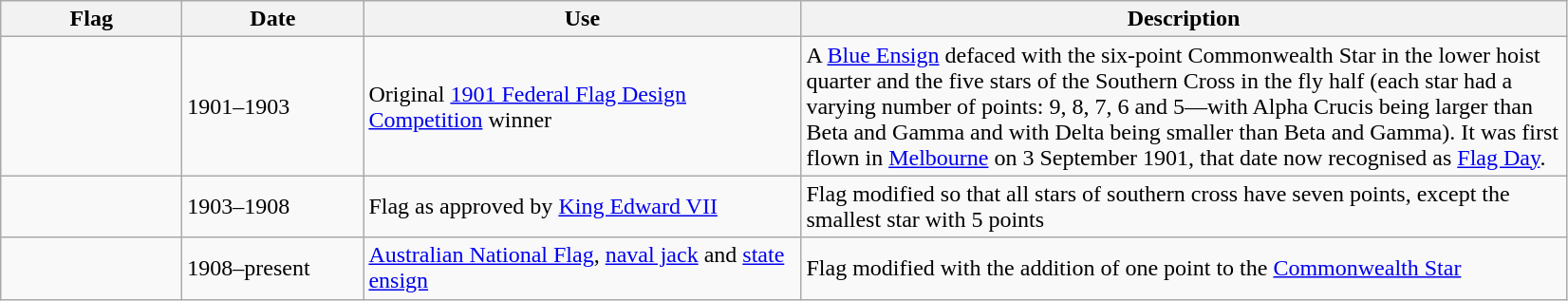<table class="wikitable">
<tr>
<th scope="col" style="width:120px;">Flag</th>
<th scope="col" style="width:120px;">Date</th>
<th scope="col" style="width:300px;">Use</th>
<th scope="col" style="width:530px;">Description</th>
</tr>
<tr>
<td></td>
<td>1901–1903</td>
<td>Original <a href='#'>1901 Federal Flag Design Competition</a> winner</td>
<td>A <a href='#'>Blue Ensign</a> defaced with the six-point Commonwealth Star in the lower hoist quarter and the five stars of the Southern Cross in the fly half (each star had a varying number of points: 9, 8, 7, 6 and 5—with Alpha Crucis being larger than Beta and Gamma and with Delta being smaller than Beta and Gamma). It was first flown in <a href='#'>Melbourne</a> on 3 September 1901, that date now recognised as <a href='#'>Flag Day</a>.</td>
</tr>
<tr>
<td></td>
<td>1903–1908</td>
<td>Flag as approved by <a href='#'>King Edward VII</a></td>
<td>Flag modified so that all stars of southern cross have seven points, except the smallest star with 5 points</td>
</tr>
<tr>
<td></td>
<td>1908–present</td>
<td><a href='#'>Australian National Flag</a>, <a href='#'>naval jack</a> and <a href='#'>state ensign</a></td>
<td>Flag modified with the addition of one point to the <a href='#'>Commonwealth Star</a></td>
</tr>
</table>
